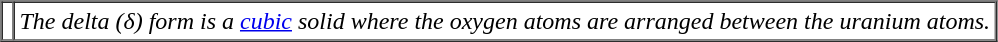<table border="1" cellpadding="3" cellspacing="0">
<tr>
<td></td>
<td><em>The delta (δ) form is a <a href='#'>cubic</a> solid where the oxygen atoms are arranged between the uranium atoms.</em></td>
</tr>
</table>
